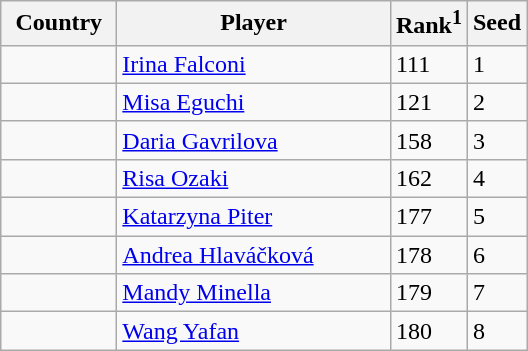<table class="sortable wikitable">
<tr>
<th width="70">Country</th>
<th width="175">Player</th>
<th>Rank<sup>1</sup></th>
<th>Seed</th>
</tr>
<tr>
<td></td>
<td><a href='#'>Irina Falconi</a></td>
<td>111</td>
<td>1</td>
</tr>
<tr>
<td></td>
<td><a href='#'>Misa Eguchi</a></td>
<td>121</td>
<td>2</td>
</tr>
<tr>
<td></td>
<td><a href='#'>Daria Gavrilova</a></td>
<td>158</td>
<td>3</td>
</tr>
<tr>
<td></td>
<td><a href='#'>Risa Ozaki</a></td>
<td>162</td>
<td>4</td>
</tr>
<tr>
<td></td>
<td><a href='#'>Katarzyna Piter</a></td>
<td>177</td>
<td>5</td>
</tr>
<tr>
<td></td>
<td><a href='#'>Andrea Hlaváčková</a></td>
<td>178</td>
<td>6</td>
</tr>
<tr>
<td></td>
<td><a href='#'>Mandy Minella</a></td>
<td>179</td>
<td>7</td>
</tr>
<tr>
<td></td>
<td><a href='#'>Wang Yafan</a></td>
<td>180</td>
<td>8</td>
</tr>
</table>
